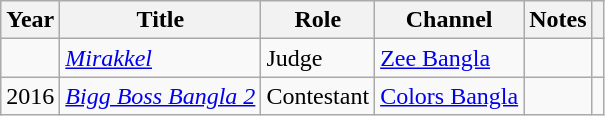<table class="wikitable plainrowheaders sortable" style="margin-right: 0;">
<tr>
<th scope="col">Year</th>
<th scope="col">Title</th>
<th>Role</th>
<th scope="col">Channel</th>
<th scope="col" class="unsortable">Notes</th>
<th scope="col" class="unsortable"></th>
</tr>
<tr>
<td></td>
<td><em><a href='#'>Mirakkel</a></em></td>
<td>Judge</td>
<td><a href='#'>Zee Bangla</a></td>
<td></td>
<td></td>
</tr>
<tr>
<td>2016</td>
<td><em><a href='#'>Bigg Boss Bangla 2</a></em></td>
<td>Contestant</td>
<td><a href='#'>Colors Bangla</a></td>
<td></td>
<td></td>
</tr>
</table>
